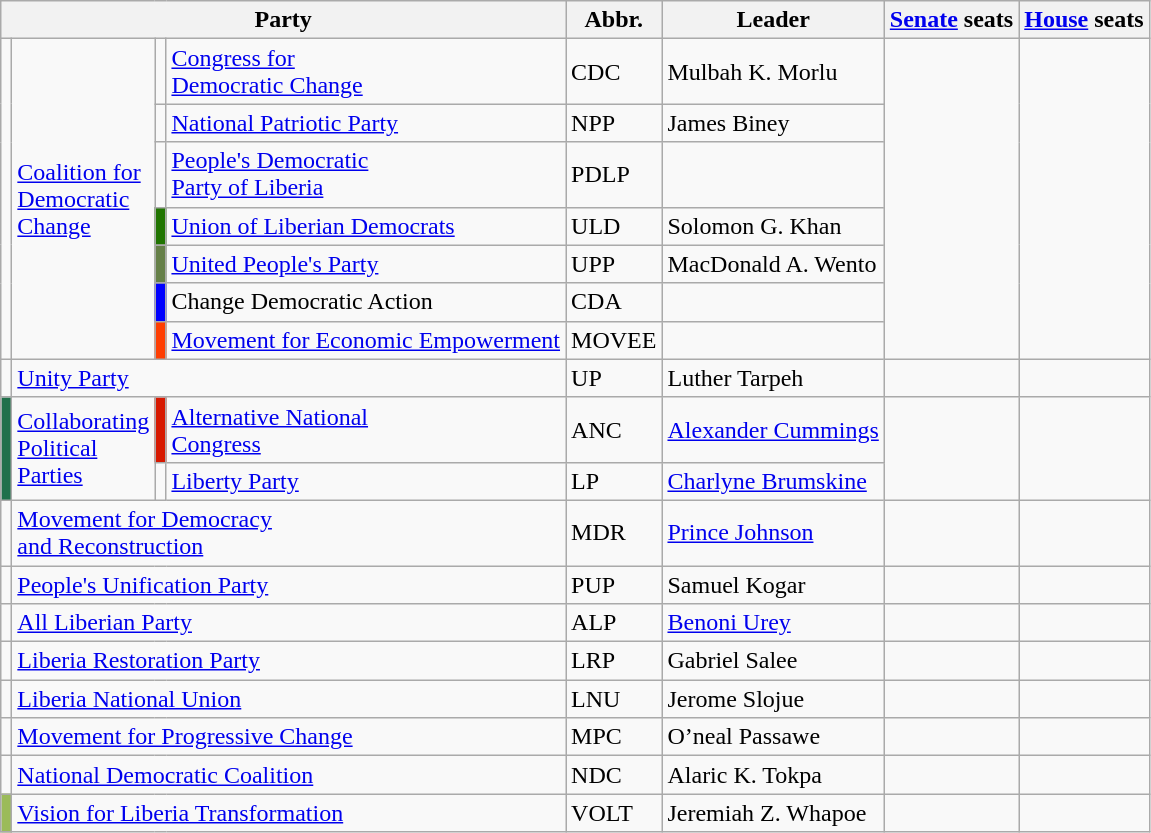<table class="wikitable sortable">
<tr>
<th colspan=4>Party</th>
<th>Abbr.</th>
<th>Leader</th>
<th><a href='#'>Senate</a> seats</th>
<th><a href='#'>House</a> seats</th>
</tr>
<tr>
<td rowspan=7 bgcolor=></td>
<td rowspan=7><a href='#'>Coalition for<br>Democratic<br>Change</a></td>
<td bgcolor=></td>
<td><a href='#'>Congress for<br>Democratic Change</a></td>
<td>CDC</td>
<td>Mulbah K. Morlu</td>
<td rowspan=7></td>
<td rowspan=7></td>
</tr>
<tr>
<td bgcolor=></td>
<td><a href='#'>National Patriotic Party</a></td>
<td>NPP</td>
<td>James Biney</td>
</tr>
<tr>
<td></td>
<td><a href='#'>People's Democratic<br>Party of Liberia</a></td>
<td>PDLP</td>
<td></td>
</tr>
<tr>
<td bgcolor=#207500></td>
<td><a href='#'>Union of Liberian Democrats</a></td>
<td>ULD</td>
<td>Solomon G. Khan</td>
</tr>
<tr>
<td bgcolor=#658047></td>
<td><a href='#'>United People's Party</a></td>
<td>UPP</td>
<td>MacDonald A. Wento</td>
</tr>
<tr>
<td bgcolor=blue></td>
<td>Change Democratic Action</td>
<td>CDA</td>
<td></td>
</tr>
<tr>
<td bgcolor=#FF3D01></td>
<td><a href='#'>Movement for Economic Empowerment</a></td>
<td>MOVEE</td>
<td></td>
</tr>
<tr>
<td bgcolor=></td>
<td colspan=3><a href='#'>Unity Party</a></td>
<td>UP</td>
<td>Luther Tarpeh</td>
<td></td>
<td></td>
</tr>
<tr>
<td rowspan=2 bgcolor=#20704B></td>
<td rowspan=2><a href='#'>Collaborating<br>Political<br>Parties</a></td>
<td bgcolor="#d71800"></td>
<td><a href='#'>Alternative National<br>Congress</a></td>
<td>ANC</td>
<td><a href='#'>Alexander Cummings</a></td>
<td rowspan=2></td>
<td rowspan=2></td>
</tr>
<tr>
<td bgcolor=></td>
<td><a href='#'>Liberty Party</a></td>
<td>LP</td>
<td><a href='#'>Charlyne Brumskine</a></td>
</tr>
<tr>
<td bgcolor=></td>
<td colspan=3><a href='#'>Movement for Democracy<br>and Reconstruction</a></td>
<td>MDR</td>
<td><a href='#'>Prince Johnson</a></td>
<td></td>
<td></td>
</tr>
<tr>
<td bgcolor=></td>
<td colspan=3><a href='#'>People's Unification Party</a></td>
<td>PUP</td>
<td>Samuel Kogar</td>
<td></td>
<td></td>
</tr>
<tr>
<td bgcolor=></td>
<td colspan=3><a href='#'>All Liberian Party</a></td>
<td>ALP</td>
<td><a href='#'>Benoni Urey</a></td>
<td></td>
<td></td>
</tr>
<tr>
<td bgcolor=></td>
<td colspan=3><a href='#'>Liberia Restoration Party</a></td>
<td>LRP</td>
<td>Gabriel Salee</td>
<td></td>
<td></td>
</tr>
<tr>
<td bgcolor=></td>
<td colspan=3><a href='#'>Liberia National Union</a></td>
<td>LNU</td>
<td>Jerome Slojue</td>
<td></td>
<td></td>
</tr>
<tr>
<td bgcolor=></td>
<td colspan=3><a href='#'>Movement for Progressive Change</a></td>
<td>MPC</td>
<td>O’neal Passawe</td>
<td></td>
<td></td>
</tr>
<tr>
<td bgcolor=></td>
<td colspan=3><a href='#'>National Democratic Coalition</a></td>
<td>NDC</td>
<td>Alaric K. Tokpa</td>
<td></td>
<td></td>
</tr>
<tr>
<td bgcolor=#9bbb59></td>
<td colspan=3><a href='#'>Vision for Liberia Transformation</a></td>
<td>VOLT</td>
<td>Jeremiah Z. Whapoe</td>
<td></td>
<td></td>
</tr>
</table>
